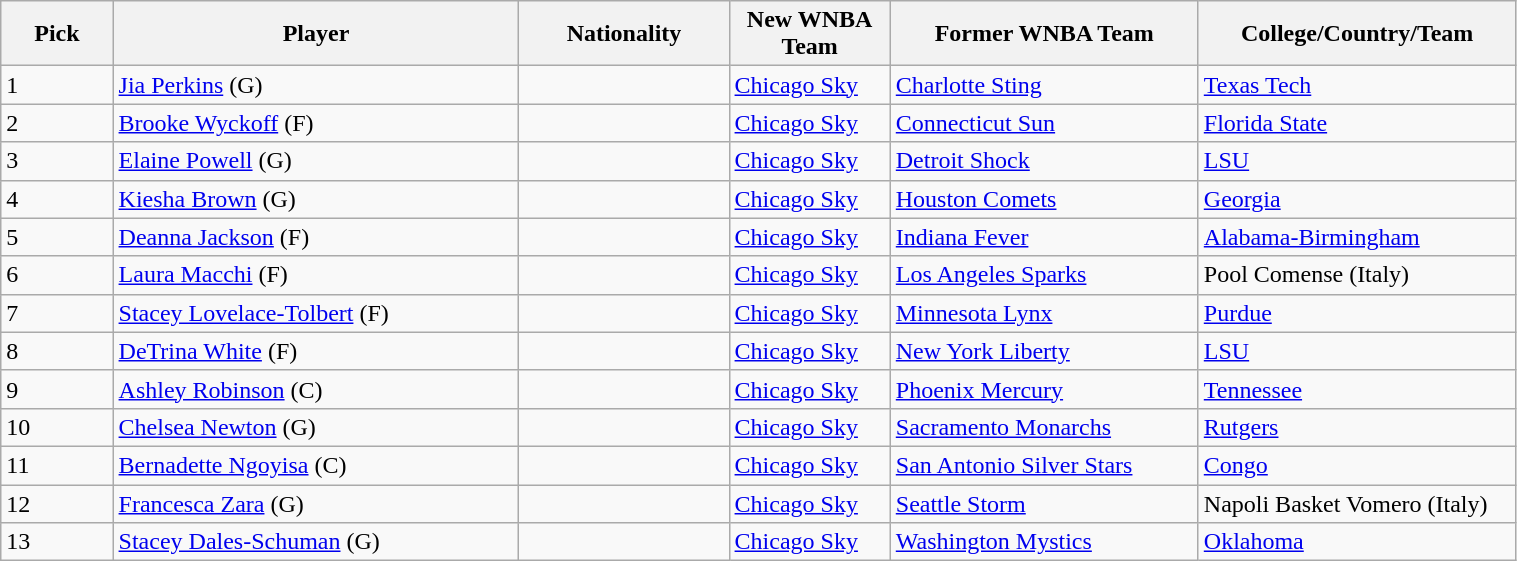<table class="wikitable" style="width:80%">
<tr>
<th width=50>Pick</th>
<th width=200>Player</th>
<th width=100>Nationality</th>
<th width=75>New WNBA Team</th>
<th width=150>Former WNBA Team</th>
<th width=100>College/Country/Team</th>
</tr>
<tr>
<td>1</td>
<td><a href='#'>Jia Perkins</a> (G)</td>
<td></td>
<td><a href='#'>Chicago Sky</a></td>
<td><a href='#'>Charlotte Sting</a></td>
<td><a href='#'>Texas Tech</a></td>
</tr>
<tr>
<td>2</td>
<td><a href='#'>Brooke Wyckoff</a> (F)</td>
<td></td>
<td><a href='#'>Chicago Sky</a></td>
<td><a href='#'>Connecticut Sun</a></td>
<td><a href='#'>Florida State</a></td>
</tr>
<tr>
<td>3</td>
<td><a href='#'>Elaine Powell</a> (G)</td>
<td></td>
<td><a href='#'>Chicago Sky</a></td>
<td><a href='#'>Detroit Shock</a></td>
<td><a href='#'>LSU</a></td>
</tr>
<tr>
<td>4</td>
<td><a href='#'>Kiesha Brown</a> (G)</td>
<td></td>
<td><a href='#'>Chicago Sky</a></td>
<td><a href='#'>Houston Comets</a></td>
<td><a href='#'>Georgia</a></td>
</tr>
<tr>
<td>5</td>
<td><a href='#'>Deanna Jackson</a> (F)</td>
<td></td>
<td><a href='#'>Chicago Sky</a></td>
<td><a href='#'>Indiana Fever</a></td>
<td><a href='#'>Alabama-Birmingham</a></td>
</tr>
<tr>
<td>6</td>
<td><a href='#'>Laura Macchi</a> (F)</td>
<td></td>
<td><a href='#'>Chicago Sky</a></td>
<td><a href='#'>Los Angeles Sparks</a></td>
<td>Pool Comense (Italy)</td>
</tr>
<tr>
<td>7</td>
<td><a href='#'>Stacey Lovelace-Tolbert</a> (F)</td>
<td></td>
<td><a href='#'>Chicago Sky</a></td>
<td><a href='#'>Minnesota Lynx</a></td>
<td><a href='#'>Purdue</a></td>
</tr>
<tr>
<td>8</td>
<td><a href='#'>DeTrina White</a> (F)</td>
<td></td>
<td><a href='#'>Chicago Sky</a></td>
<td><a href='#'>New York Liberty</a></td>
<td><a href='#'>LSU</a></td>
</tr>
<tr>
<td>9</td>
<td><a href='#'>Ashley Robinson</a> (C)</td>
<td></td>
<td><a href='#'>Chicago Sky</a></td>
<td><a href='#'>Phoenix Mercury</a></td>
<td><a href='#'>Tennessee</a></td>
</tr>
<tr>
<td>10</td>
<td><a href='#'>Chelsea Newton</a> (G)</td>
<td></td>
<td><a href='#'>Chicago Sky</a></td>
<td><a href='#'>Sacramento Monarchs</a></td>
<td><a href='#'>Rutgers</a></td>
</tr>
<tr>
<td>11</td>
<td><a href='#'>Bernadette Ngoyisa</a> (C)</td>
<td></td>
<td><a href='#'>Chicago Sky</a></td>
<td><a href='#'>San Antonio Silver Stars</a></td>
<td><a href='#'>Congo</a></td>
</tr>
<tr>
<td>12</td>
<td><a href='#'>Francesca Zara</a> (G)</td>
<td></td>
<td><a href='#'>Chicago Sky</a></td>
<td><a href='#'>Seattle Storm</a></td>
<td>Napoli Basket Vomero (Italy)</td>
</tr>
<tr>
<td>13</td>
<td><a href='#'>Stacey Dales-Schuman</a> (G)</td>
<td></td>
<td><a href='#'>Chicago Sky</a></td>
<td><a href='#'>Washington Mystics</a></td>
<td><a href='#'>Oklahoma</a></td>
</tr>
</table>
